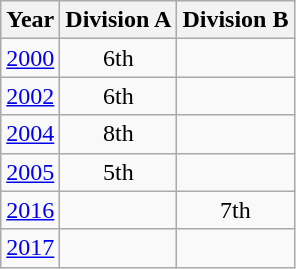<table class="wikitable" style="text-align:center">
<tr>
<th>Year</th>
<th>Division A</th>
<th>Division B</th>
</tr>
<tr>
<td><a href='#'>2000</a></td>
<td>6th</td>
<td></td>
</tr>
<tr>
<td><a href='#'>2002</a></td>
<td>6th</td>
<td></td>
</tr>
<tr>
<td><a href='#'>2004</a></td>
<td>8th</td>
<td></td>
</tr>
<tr>
<td><a href='#'>2005</a></td>
<td>5th</td>
<td></td>
</tr>
<tr>
<td><a href='#'>2016</a></td>
<td></td>
<td>7th</td>
</tr>
<tr>
<td><a href='#'>2017</a></td>
<td></td>
<td></td>
</tr>
</table>
